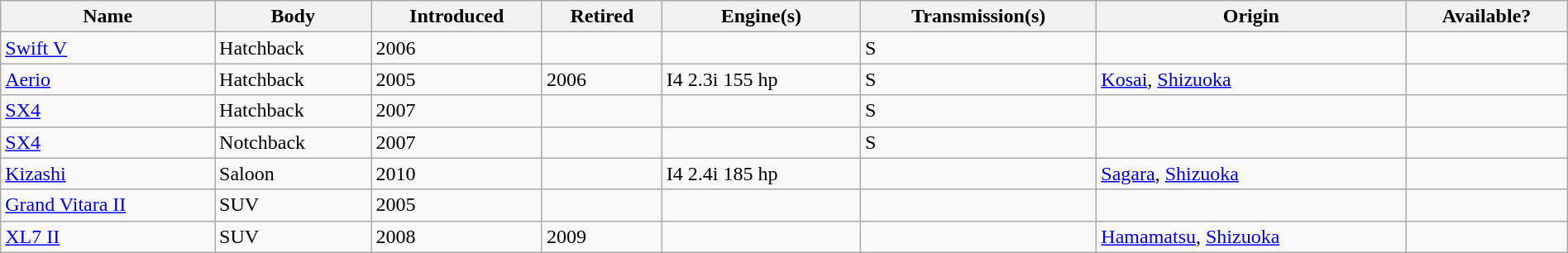<table class="wikitable sortable" style="width:100%;">
<tr>
<th>Name</th>
<th>Body</th>
<th>Introduced</th>
<th>Retired</th>
<th class="unsortable">Engine(s)</th>
<th class="unsortable">Transmission(s)</th>
<th>Origin</th>
<th>Available?</th>
</tr>
<tr>
<td><a href='#'>Swift V</a></td>
<td>Hatchback</td>
<td>2006</td>
<td></td>
<td></td>
<td>S</td>
<td></td>
<td></td>
</tr>
<tr>
<td><a href='#'>Aerio</a></td>
<td>Hatchback</td>
<td>2005</td>
<td>2006</td>
<td>I4 2.3i 155 hp</td>
<td>S</td>
<td> <a href='#'>Kosai</a>, <a href='#'>Shizuoka</a></td>
<td></td>
</tr>
<tr>
<td><a href='#'>SX4</a></td>
<td>Hatchback</td>
<td>2007</td>
<td></td>
<td></td>
<td>S</td>
<td></td>
<td></td>
</tr>
<tr>
<td><a href='#'>SX4</a></td>
<td>Notchback</td>
<td>2007</td>
<td></td>
<td></td>
<td>S</td>
<td></td>
<td></td>
</tr>
<tr>
<td><a href='#'>Kizashi</a></td>
<td>Saloon</td>
<td>2010</td>
<td></td>
<td>I4 2.4i 185 hp</td>
<td></td>
<td> <a href='#'>Sagara</a>, <a href='#'>Shizuoka</a></td>
<td></td>
</tr>
<tr>
<td><a href='#'>Grand Vitara II</a></td>
<td>SUV</td>
<td>2005</td>
<td></td>
<td></td>
<td></td>
<td></td>
<td></td>
</tr>
<tr>
<td><a href='#'>XL7 II</a></td>
<td>SUV</td>
<td>2008</td>
<td>2009</td>
<td></td>
<td></td>
<td> <a href='#'>Hamamatsu</a>, <a href='#'>Shizuoka</a></td>
<td></td>
</tr>
</table>
